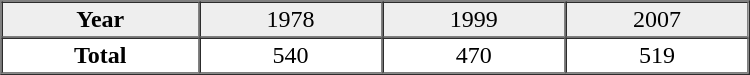<table border="1" cellpadding="2" cellspacing="0" width="500">
<tr bgcolor="#eeeeee" align="center">
<td><strong>Year</strong></td>
<td>1978</td>
<td>1999</td>
<td>2007</td>
</tr>
<tr align="center">
<td><strong>Total</strong></td>
<td>540</td>
<td>470</td>
<td>519</td>
</tr>
</table>
